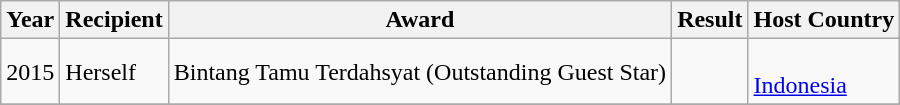<table class="wikitable">
<tr>
<th>Year</th>
<th>Recipient</th>
<th>Award</th>
<th>Result</th>
<th>Host Country</th>
</tr>
<tr>
<td rowspan="1">2015</td>
<td rowspan="1">Herself</td>
<td rowspan="1">Bintang Tamu Terdahsyat (Outstanding Guest Star)</td>
<td></td>
<td rowspan="1"> <br> <a href='#'>Indonesia</a></td>
</tr>
<tr>
</tr>
</table>
